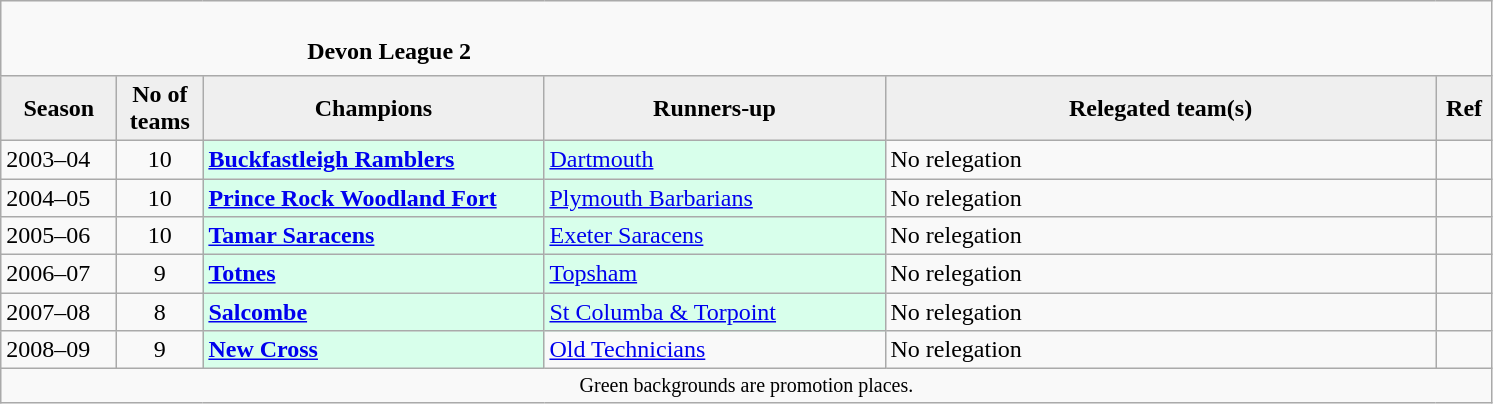<table class="wikitable sortable" style="text-align: left;">
<tr>
<td colspan="6" cellpadding="0" cellspacing="0"><br><table border="0" style="width:100%;" cellpadding="0" cellspacing="0">
<tr>
<td style="width:20%; border:0;"></td>
<td style="border:0;"><strong>Devon League 2</strong></td>
<td style="width:20%; border:0;"></td>
</tr>
</table>
</td>
</tr>
<tr>
<th style="background:#efefef; width:70px;">Season</th>
<th style="background:#efefef; width:50px;">No of teams</th>
<th style="background:#efefef; width:220px;">Champions</th>
<th style="background:#efefef; width:220px;">Runners-up</th>
<th style="background:#efefef; width:360px;">Relegated team(s)</th>
<th style="background:#efefef; width:30px;">Ref</th>
</tr>
<tr align=left>
<td>2003–04</td>
<td style="text-align: center;">10</td>
<td style="background:#d8ffeb;"><strong><a href='#'>Buckfastleigh Ramblers</a></strong></td>
<td style="background:#d8ffeb;"><a href='#'>Dartmouth</a></td>
<td>No relegation</td>
<td></td>
</tr>
<tr>
<td>2004–05</td>
<td style="text-align: center;">10</td>
<td style="background:#d8ffeb;"><strong><a href='#'>Prince Rock Woodland Fort</a></strong></td>
<td style="background:#d8ffeb;"><a href='#'>Plymouth Barbarians</a></td>
<td>No relegation</td>
<td></td>
</tr>
<tr>
<td>2005–06</td>
<td style="text-align: center;">10</td>
<td style="background:#d8ffeb;"><strong><a href='#'>Tamar Saracens</a></strong></td>
<td style="background:#d8ffeb;"><a href='#'>Exeter Saracens</a></td>
<td>No relegation</td>
<td></td>
</tr>
<tr>
<td>2006–07</td>
<td style="text-align: center;">9</td>
<td style="background:#d8ffeb;"><strong><a href='#'>Totnes</a></strong></td>
<td style="background:#d8ffeb;"><a href='#'>Topsham</a></td>
<td>No relegation</td>
<td></td>
</tr>
<tr>
<td>2007–08</td>
<td style="text-align: center;">8</td>
<td style="background:#d8ffeb;"><strong><a href='#'>Salcombe</a></strong></td>
<td style="background:#d8ffeb;"><a href='#'>St Columba & Torpoint</a></td>
<td>No relegation</td>
<td></td>
</tr>
<tr>
<td>2008–09</td>
<td style="text-align: center;">9</td>
<td style="background:#d8ffeb;"><strong><a href='#'>New Cross</a></strong></td>
<td><a href='#'>Old Technicians</a></td>
<td>No relegation</td>
<td></td>
</tr>
<tr>
<td colspan="15"  style="border:0; font-size:smaller; text-align:center;">Green backgrounds are promotion places.</td>
</tr>
</table>
